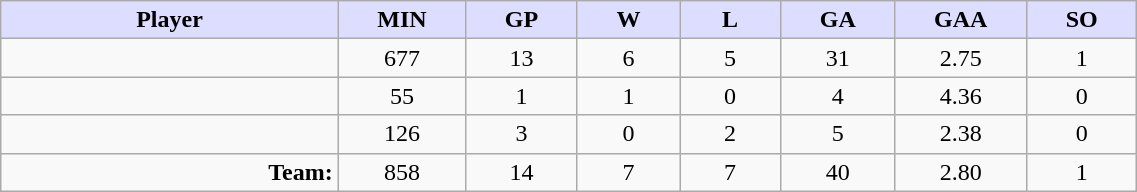<table style="width:60%;" class="wikitable sortable">
<tr>
<th style="background:#ddf; width:10%;">Player</th>
<th style="width:3%; background:#ddf;" title="Minutes played">MIN</th>
<th style="width:3%; background:#ddf;" title="Games played in">GP</th>
<th style="width:3%; background:#ddf;" title="Wins">W</th>
<th style="width:3%; background:#ddf;" title="Losses">L</th>
<th style="width:3%; background:#ddf;" title="Goals against">GA</th>
<th style="width:3%; background:#ddf;" title="Goals against average">GAA</th>
<th style="width:3%; background:#ddf;" title="Shut-outs">SO</th>
</tr>
<tr style="text-align:center;">
<td style="text-align:right;"></td>
<td>677</td>
<td>13</td>
<td>6</td>
<td>5</td>
<td>31</td>
<td>2.75</td>
<td>1</td>
</tr>
<tr style="text-align:center;">
<td style="text-align:right;"></td>
<td>55</td>
<td>1</td>
<td>1</td>
<td>0</td>
<td>4</td>
<td>4.36</td>
<td>0</td>
</tr>
<tr style="text-align:center;">
<td style="text-align:right;"></td>
<td>126</td>
<td>3</td>
<td>0</td>
<td>2</td>
<td>5</td>
<td>2.38</td>
<td>0</td>
</tr>
<tr style="text-align:center;">
<td style="text-align:right;"><strong>Team:</strong></td>
<td>858</td>
<td>14</td>
<td>7</td>
<td>7</td>
<td>40</td>
<td>2.80</td>
<td>1</td>
</tr>
</table>
